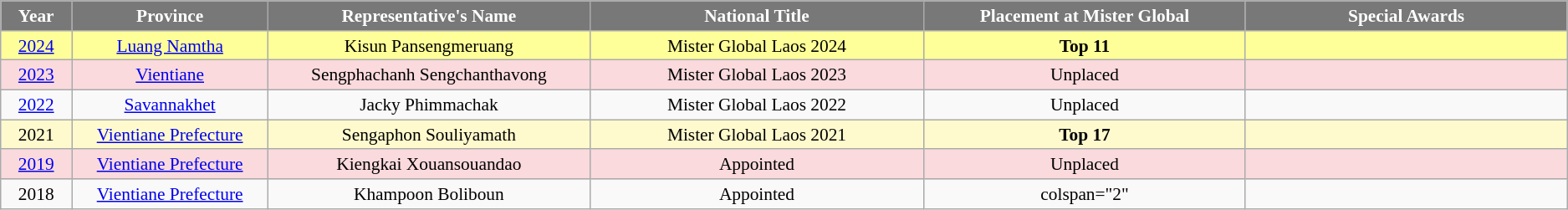<table class="wikitable " style="font-size: 89%; text-align:center">
<tr>
<th width="50" style="background-color:#787878;color:#FFFFFF;">Year</th>
<th width="150" style="background-color:#787878;color:#FFFFFF;">Province</th>
<th width="250" style="background-color:#787878;color:#FFFFFF;">Representative's Name</th>
<th width="260" style="background-color:#787878;color:#FFFFFF;">National Title</th>
<th width="250" style="background-color:#787878;color:#FFFFFF;">Placement at Mister Global</th>
<th width="250" style="background-color:#787878;color:#FFFFFF;">Special Awards</th>
</tr>
<tr style="background-color:#FFFF99;">
<td><a href='#'>2024</a></td>
<td><a href='#'>Luang Namtha</a></td>
<td>Kisun Pansengmeruang</td>
<td>Mister Global Laos 2024</td>
<td><strong>Top 11</strong></td>
<td></td>
</tr>
<tr style="background-color:#FADADD;">
<td><a href='#'>2023</a></td>
<td><a href='#'>Vientiane</a></td>
<td>Sengphachanh Sengchanthavong</td>
<td>Mister Global Laos 2023</td>
<td>Unplaced</td>
<td style="background:;"></td>
</tr>
<tr>
<td><a href='#'>2022</a></td>
<td><a href='#'>Savannakhet</a></td>
<td>Jacky Phimmachak</td>
<td>Mister Global Laos 2022</td>
<td>Unplaced</td>
<td></td>
</tr>
<tr style="background-color:#FFFACD; : bold">
<td>2021</td>
<td><a href='#'>Vientiane Prefecture</a></td>
<td>Sengaphon Souliyamath</td>
<td>Mister Global Laos 2021</td>
<td><strong>Top 17</strong></td>
<td></td>
</tr>
<tr style="background-color:#FADADD;">
<td><a href='#'>2019</a></td>
<td><a href='#'>Vientiane Prefecture</a></td>
<td>Kiengkai Xouansouandao</td>
<td>Appointed</td>
<td>Unplaced</td>
<td style="background:;"></td>
</tr>
<tr>
<td>2018</td>
<td><a href='#'>Vientiane Prefecture</a></td>
<td>Khampoon Boliboun</td>
<td>Appointed</td>
<td>colspan="2" </td>
</tr>
</table>
